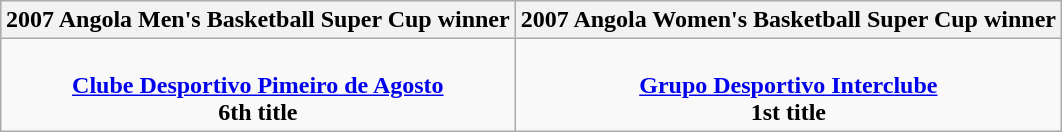<table class=wikitable style="text-align:center; margin:auto">
<tr>
<th>2007 Angola Men's Basketball Super Cup winner</th>
<th>2007 Angola Women's Basketball Super Cup winner</th>
</tr>
<tr>
<td><br><strong><a href='#'>Clube Desportivo Pimeiro de Agosto</a></strong><br><strong>6th title</strong></td>
<td><br><strong><a href='#'>Grupo Desportivo Interclube</a></strong><br><strong>1st title</strong></td>
</tr>
</table>
